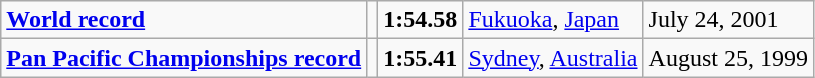<table class="wikitable">
<tr>
<td><strong><a href='#'>World record</a></strong></td>
<td></td>
<td><strong>1:54.58</strong></td>
<td><a href='#'>Fukuoka</a>, <a href='#'>Japan</a></td>
<td>July 24, 2001</td>
</tr>
<tr>
<td><strong><a href='#'>Pan Pacific Championships record</a></strong></td>
<td></td>
<td><strong>1:55.41</strong></td>
<td><a href='#'>Sydney</a>, <a href='#'>Australia</a></td>
<td>August 25, 1999</td>
</tr>
</table>
